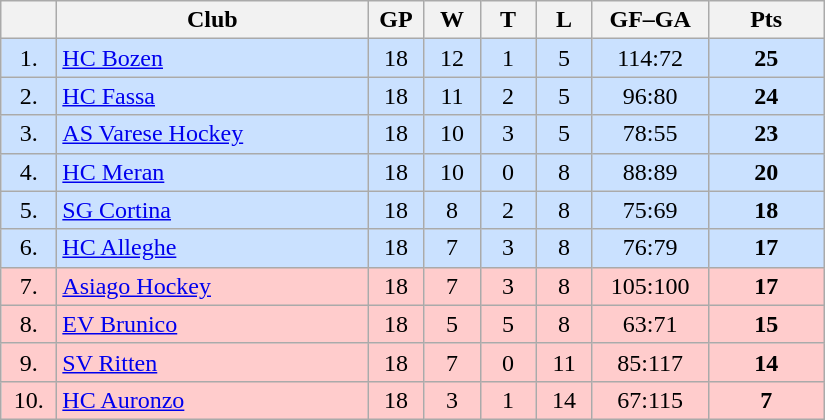<table class="wikitable">
<tr>
<th width="30"></th>
<th width="200">Club</th>
<th width="30">GP</th>
<th width="30">W</th>
<th width="30">T</th>
<th width="30">L</th>
<th width="70">GF–GA</th>
<th width="70">Pts</th>
</tr>
<tr bgcolor="#CAE1FF" align="center">
<td>1.</td>
<td align="left"><a href='#'>HC Bozen</a></td>
<td>18</td>
<td>12</td>
<td>1</td>
<td>5</td>
<td>114:72</td>
<td><strong>25</strong></td>
</tr>
<tr bgcolor="#CAE1FF" align="center">
<td>2.</td>
<td align="left"><a href='#'>HC Fassa</a></td>
<td>18</td>
<td>11</td>
<td>2</td>
<td>5</td>
<td>96:80</td>
<td><strong>24</strong></td>
</tr>
<tr bgcolor="#CAE1FF" align="center">
<td>3.</td>
<td align="left"><a href='#'>AS Varese Hockey</a></td>
<td>18</td>
<td>10</td>
<td>3</td>
<td>5</td>
<td>78:55</td>
<td><strong>23</strong></td>
</tr>
<tr bgcolor="#CAE1FF" align="center">
<td>4.</td>
<td align="left"><a href='#'>HC Meran</a></td>
<td>18</td>
<td>10</td>
<td>0</td>
<td>8</td>
<td>88:89</td>
<td><strong>20</strong></td>
</tr>
<tr bgcolor="#CAE1FF" align="center">
<td>5.</td>
<td align="left"><a href='#'>SG Cortina</a></td>
<td>18</td>
<td>8</td>
<td>2</td>
<td>8</td>
<td>75:69</td>
<td><strong>18</strong></td>
</tr>
<tr bgcolor="#CAE1FF" align="center">
<td>6.</td>
<td align="left"><a href='#'>HC Alleghe</a></td>
<td>18</td>
<td>7</td>
<td>3</td>
<td>8</td>
<td>76:79</td>
<td><strong>17</strong></td>
</tr>
<tr bgcolor="#FFCCCC" align="center">
<td>7.</td>
<td align="left"><a href='#'>Asiago Hockey</a></td>
<td>18</td>
<td>7</td>
<td>3</td>
<td>8</td>
<td>105:100</td>
<td><strong>17</strong></td>
</tr>
<tr bgcolor="#FFCCCC" align="center">
<td>8.</td>
<td align="left"><a href='#'>EV Brunico</a></td>
<td>18</td>
<td>5</td>
<td>5</td>
<td>8</td>
<td>63:71</td>
<td><strong>15</strong></td>
</tr>
<tr bgcolor="#FFCCCC" align="center">
<td>9.</td>
<td align="left"><a href='#'>SV Ritten</a></td>
<td>18</td>
<td>7</td>
<td>0</td>
<td>11</td>
<td>85:117</td>
<td><strong>14</strong></td>
</tr>
<tr bgcolor="#FFCCCC" align="center">
<td>10.</td>
<td align="left"><a href='#'>HC Auronzo</a></td>
<td>18</td>
<td>3</td>
<td>1</td>
<td>14</td>
<td>67:115</td>
<td><strong>7</strong></td>
</tr>
</table>
